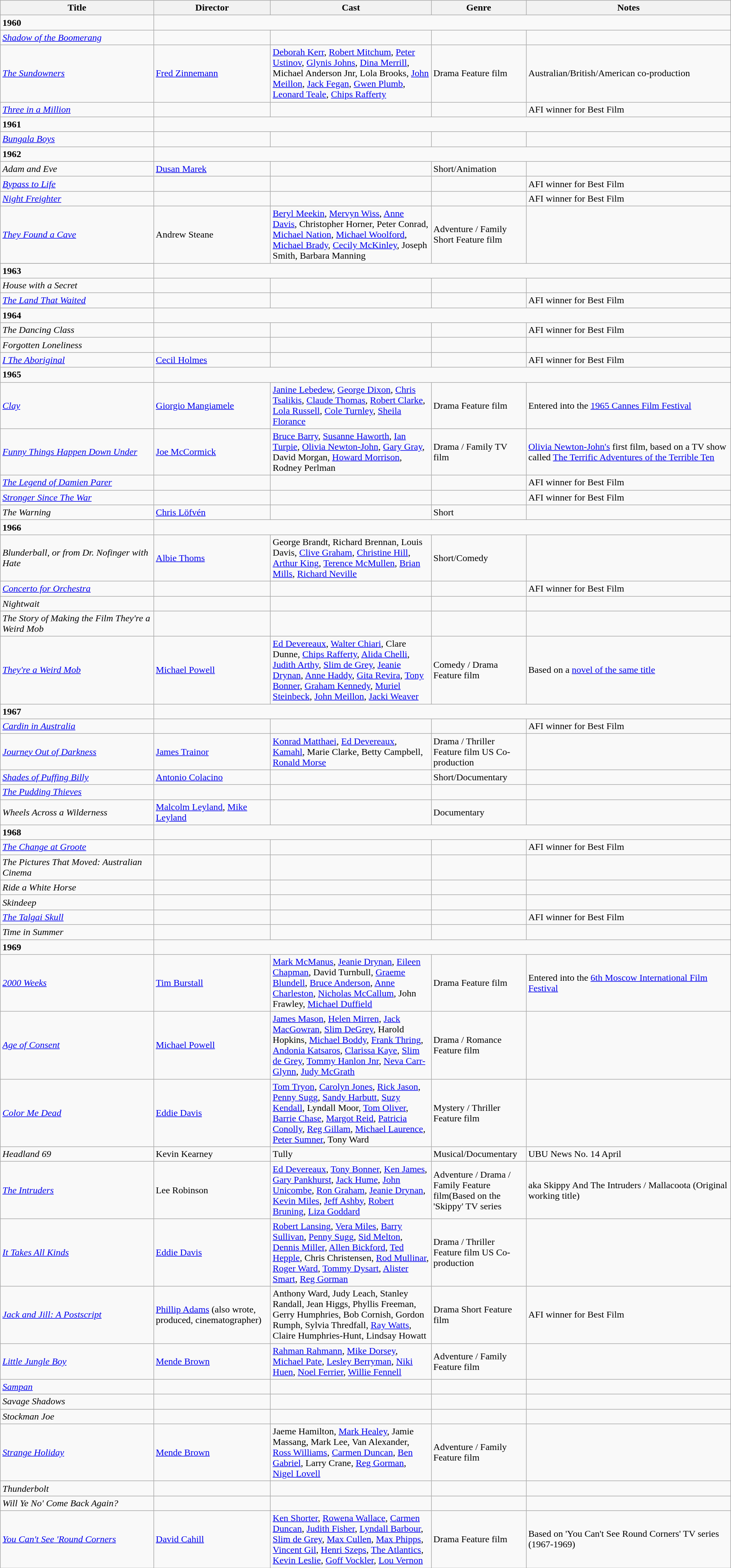<table class="wikitable">
<tr>
<th width=21%>Title</th>
<th width=16%>Director</th>
<th width=22%>Cast</th>
<th width=13%>Genre</th>
<th width=28%>Notes</th>
</tr>
<tr>
<td><strong>1960</strong></td>
</tr>
<tr>
<td><em><a href='#'>Shadow of the Boomerang</a></em></td>
<td></td>
<td></td>
<td></td>
<td></td>
</tr>
<tr>
<td><em><a href='#'>The Sundowners</a></em></td>
<td><a href='#'>Fred Zinnemann</a></td>
<td><a href='#'>Deborah Kerr</a>, <a href='#'>Robert Mitchum</a>, <a href='#'>Peter Ustinov</a>, <a href='#'>Glynis Johns</a>, <a href='#'>Dina Merrill</a>, Michael Anderson Jnr, Lola Brooks, <a href='#'>John Meillon</a>, <a href='#'>Jack Fegan</a>, <a href='#'>Gwen Plumb</a>, <a href='#'>Leonard Teale</a>, <a href='#'>Chips Rafferty</a></td>
<td>Drama Feature film</td>
<td>Australian/British/American co-production</td>
</tr>
<tr>
<td><em><a href='#'>Three in a Million</a></em></td>
<td></td>
<td></td>
<td></td>
<td>AFI winner for Best Film</td>
</tr>
<tr>
<td><strong>1961</strong></td>
</tr>
<tr>
<td><em><a href='#'>Bungala Boys</a></em></td>
<td></td>
<td></td>
<td></td>
<td></td>
</tr>
<tr>
<td><strong>1962</strong></td>
</tr>
<tr>
<td><em>Adam and Eve</em></td>
<td><a href='#'>Dusan Marek</a></td>
<td></td>
<td>Short/Animation</td>
<td></td>
</tr>
<tr>
<td><em><a href='#'>Bypass to Life</a></em></td>
<td></td>
<td></td>
<td></td>
<td>AFI winner for Best Film</td>
</tr>
<tr>
<td><em><a href='#'>Night Freighter</a></em></td>
<td></td>
<td></td>
<td></td>
<td>AFI winner for Best Film</td>
</tr>
<tr>
<td><em><a href='#'>They Found a Cave</a></em></td>
<td>Andrew Steane</td>
<td><a href='#'>Beryl Meekin</a>, <a href='#'>Mervyn Wiss</a>, <a href='#'>Anne Davis</a>, Christopher Horner, Peter Conrad, <a href='#'>Michael Nation</a>, <a href='#'>Michael Woolford</a>, <a href='#'>Michael Brady</a>, <a href='#'>Cecily McKinley</a>, Joseph Smith, Barbara Manning</td>
<td>Adventure / Family Short Feature film</td>
<td></td>
</tr>
<tr>
</tr>
<tr>
<td><strong>1963</strong></td>
</tr>
<tr>
<td><em>House with a Secret</em></td>
<td></td>
<td></td>
<td></td>
<td></td>
</tr>
<tr>
<td><em><a href='#'>The Land That Waited</a></em></td>
<td></td>
<td></td>
<td></td>
<td>AFI winner for Best Film</td>
</tr>
<tr>
<td><strong>1964</strong></td>
</tr>
<tr>
<td><em>The Dancing Class</em></td>
<td></td>
<td></td>
<td></td>
<td>AFI winner for Best Film</td>
</tr>
<tr>
<td><em>Forgotten Loneliness</em></td>
<td></td>
<td></td>
<td></td>
<td></td>
</tr>
<tr>
<td><em><a href='#'>I The Aboriginal</a></em></td>
<td><a href='#'>Cecil Holmes</a></td>
<td></td>
<td></td>
<td>AFI winner for Best Film</td>
</tr>
<tr>
<td><strong>1965</strong></td>
</tr>
<tr>
<td><em><a href='#'>Clay</a></em></td>
<td><a href='#'>Giorgio Mangiamele</a></td>
<td><a href='#'>Janine Lebedew</a>, <a href='#'>George Dixon</a>, <a href='#'>Chris Tsalikis</a>, <a href='#'>Claude Thomas</a>, <a href='#'>Robert Clarke</a>, <a href='#'>Lola Russell</a>, <a href='#'>Cole Turnley</a>, <a href='#'>Sheila Florance</a></td>
<td>Drama Feature film</td>
<td>Entered into the <a href='#'>1965 Cannes Film Festival</a></td>
</tr>
<tr>
<td><em><a href='#'>Funny Things Happen Down Under</a></em></td>
<td><a href='#'>Joe McCormick</a></td>
<td><a href='#'>Bruce Barry</a>, <a href='#'>Susanne Haworth</a>, <a href='#'>Ian Turpie</a>, <a href='#'>Olivia Newton-John</a>, <a href='#'>Gary Gray</a>, David Morgan, <a href='#'>Howard Morrison</a>, Rodney Perlman</td>
<td>Drama / Family TV film</td>
<td><a href='#'>Olivia Newton-John's</a> first film, based on a TV show called <a href='#'>The Terrific Adventures of the Terrible Ten</a></td>
</tr>
<tr>
<td><em><a href='#'>The Legend of Damien Parer</a></em></td>
<td></td>
<td></td>
<td></td>
<td>AFI winner for Best Film</td>
</tr>
<tr>
<td><em><a href='#'>Stronger Since The War</a></em></td>
<td></td>
<td></td>
<td></td>
<td>AFI winner for Best Film</td>
</tr>
<tr>
<td><em>The Warning</em></td>
<td><a href='#'>Chris Löfvén</a></td>
<td></td>
<td>Short</td>
<td></td>
</tr>
<tr>
<td><strong>1966</strong></td>
</tr>
<tr>
<td><em>Blunderball, or from Dr. Nofinger with Hate</em></td>
<td><a href='#'>Albie Thoms</a></td>
<td>George Brandt, Richard Brennan, Louis Davis, <a href='#'>Clive Graham</a>, <a href='#'>Christine Hill</a>, <a href='#'>Arthur King</a>, <a href='#'>Terence McMullen</a>, <a href='#'>Brian Mills</a>, <a href='#'>Richard Neville</a></td>
<td>Short/Comedy</td>
<td></td>
</tr>
<tr>
<td><em><a href='#'>Concerto for Orchestra</a></em></td>
<td></td>
<td></td>
<td></td>
<td>AFI winner for Best Film</td>
</tr>
<tr>
<td><em>Nightwait</em></td>
<td></td>
<td></td>
<td></td>
<td></td>
</tr>
<tr>
<td><em>The Story of Making the Film They're a Weird Mob</em></td>
<td></td>
<td></td>
<td></td>
<td></td>
</tr>
<tr>
<td><em><a href='#'>They're a Weird Mob</a></em></td>
<td><a href='#'>Michael Powell</a></td>
<td><a href='#'>Ed Devereaux</a>, <a href='#'>Walter Chiari</a>, Clare Dunne, <a href='#'>Chips Rafferty</a>, <a href='#'>Alida Chelli</a>, <a href='#'>Judith Arthy</a>, <a href='#'>Slim de Grey</a>, <a href='#'>Jeanie Drynan</a>, <a href='#'>Anne Haddy</a>, <a href='#'>Gita Revira</a>, <a href='#'>Tony Bonner</a>, <a href='#'>Graham Kennedy</a>, <a href='#'>Muriel Steinbeck</a>, <a href='#'>John Meillon</a>, <a href='#'>Jacki Weaver</a></td>
<td>Comedy / Drama Feature film</td>
<td>Based on a <a href='#'>novel of the same title</a></td>
</tr>
<tr>
<td><strong>1967</strong></td>
</tr>
<tr>
<td><em><a href='#'>Cardin in Australia</a></em></td>
<td></td>
<td></td>
<td></td>
<td>AFI winner for Best Film</td>
</tr>
<tr>
<td><em><a href='#'>Journey Out of Darkness</a></em></td>
<td><a href='#'>James Trainor</a></td>
<td><a href='#'>Konrad Matthaei</a>, <a href='#'>Ed Devereaux</a>, <a href='#'>Kamahl</a>, Marie Clarke, Betty Campbell, <a href='#'>Ronald Morse</a></td>
<td>Drama / Thriller Feature film US Co-production</td>
<td></td>
</tr>
<tr>
<td><em><a href='#'>Shades of Puffing Billy</a></em></td>
<td><a href='#'>Antonio Colacino</a></td>
<td></td>
<td>Short/Documentary</td>
<td></td>
</tr>
<tr>
<td><em><a href='#'>The Pudding Thieves</a></em></td>
<td></td>
<td></td>
<td></td>
<td></td>
</tr>
<tr>
<td><em>Wheels Across a Wilderness</em></td>
<td><a href='#'>Malcolm Leyland</a>, <a href='#'>Mike Leyland</a></td>
<td></td>
<td>Documentary</td>
<td></td>
</tr>
<tr>
<td><strong>1968</strong></td>
</tr>
<tr>
<td><em><a href='#'>The Change at Groote</a></em></td>
<td></td>
<td></td>
<td></td>
<td>AFI winner for Best Film</td>
</tr>
<tr>
<td><em>The Pictures That Moved: Australian Cinema</em></td>
<td></td>
<td></td>
<td></td>
<td></td>
</tr>
<tr>
<td><em>Ride a White Horse</em></td>
<td></td>
<td></td>
<td></td>
<td></td>
</tr>
<tr>
<td><em>Skindeep</em></td>
<td></td>
<td></td>
<td></td>
<td></td>
</tr>
<tr>
<td><em><a href='#'>The Talgai Skull</a></em></td>
<td></td>
<td></td>
<td></td>
<td>AFI winner for Best Film</td>
</tr>
<tr>
<td><em>Time in Summer</em></td>
<td></td>
<td></td>
<td></td>
<td></td>
</tr>
<tr>
<td><strong>1969</strong></td>
</tr>
<tr>
<td><em><a href='#'>2000 Weeks</a></em></td>
<td><a href='#'>Tim Burstall</a></td>
<td><a href='#'>Mark McManus</a>, <a href='#'>Jeanie Drynan</a>, <a href='#'>Eileen Chapman</a>, David Turnbull, <a href='#'>Graeme Blundell</a>, <a href='#'>Bruce Anderson</a>, <a href='#'>Anne Charleston</a>, <a href='#'>Nicholas McCallum</a>, John Frawley, <a href='#'>Michael Duffield</a></td>
<td>Drama Feature film</td>
<td>Entered into the <a href='#'>6th Moscow International Film Festival</a></td>
</tr>
<tr>
<td><em><a href='#'>Age of Consent</a></em></td>
<td><a href='#'>Michael Powell</a></td>
<td><a href='#'>James Mason</a>, <a href='#'>Helen Mirren</a>, <a href='#'>Jack MacGowran</a>, <a href='#'>Slim DeGrey</a>, Harold Hopkins, <a href='#'>Michael Boddy</a>, <a href='#'>Frank Thring</a>, <a href='#'>Andonia Katsaros</a>, <a href='#'>Clarissa Kaye</a>, <a href='#'>Slim de Grey</a>, <a href='#'>Tommy Hanlon Jnr</a>, <a href='#'>Neva Carr-Glynn</a>, <a href='#'>Judy McGrath</a></td>
<td>Drama / Romance Feature film</td>
<td></td>
</tr>
<tr>
<td><em><a href='#'>Color Me Dead</a></em></td>
<td><a href='#'>Eddie Davis</a></td>
<td><a href='#'>Tom Tryon</a>, <a href='#'>Carolyn Jones</a>, <a href='#'>Rick Jason</a>, <a href='#'>Penny Sugg</a>, <a href='#'>Sandy Harbutt</a>, <a href='#'>Suzy Kendall</a>, Lyndall Moor, <a href='#'>Tom Oliver</a>, <a href='#'>Barrie Chase</a>, <a href='#'>Margot Reid</a>, <a href='#'>Patricia Conolly</a>, <a href='#'>Reg Gillam</a>, <a href='#'>Michael Laurence</a>, <a href='#'>Peter Sumner</a>, Tony Ward</td>
<td>Mystery / Thriller Feature film</td>
<td></td>
</tr>
<tr>
<td><em>Headland 69</em></td>
<td>Kevin Kearney</td>
<td>Tully</td>
<td>Musical/Documentary</td>
<td>UBU News No. 14 April</td>
</tr>
<tr>
<td><em><a href='#'>The Intruders</a></em></td>
<td>Lee Robinson</td>
<td><a href='#'>Ed Devereaux</a>, <a href='#'>Tony Bonner</a>, <a href='#'>Ken James</a>, <a href='#'>Gary Pankhurst</a>, <a href='#'>Jack Hume</a>, <a href='#'>John Unicombe</a>, <a href='#'>Ron Graham</a>, <a href='#'>Jeanie Drynan</a>, <a href='#'>Kevin Miles</a>, <a href='#'>Jeff Ashby</a>, <a href='#'>Robert Bruning</a>, <a href='#'>Liza Goddard</a></td>
<td>Adventure / Drama / Family Feature film(Based on the 'Skippy' TV series</td>
<td>aka Skippy And The Intruders / Mallacoota (Original working title)</td>
</tr>
<tr>
<td><em><a href='#'>It Takes All Kinds</a></em></td>
<td><a href='#'>Eddie Davis</a></td>
<td><a href='#'>Robert Lansing</a>, <a href='#'>Vera Miles</a>, <a href='#'>Barry Sullivan</a>, <a href='#'>Penny Sugg</a>, <a href='#'>Sid Melton</a>, <a href='#'>Dennis Miller</a>, <a href='#'>Allen Bickford</a>, <a href='#'>Ted Hepple</a>, Chris Christensen, <a href='#'>Rod Mullinar</a>, <a href='#'>Roger Ward</a>, <a href='#'>Tommy Dysart</a>, <a href='#'>Alister Smart</a>, <a href='#'>Reg Gorman</a></td>
<td>Drama / Thriller Feature film US Co-production</td>
<td></td>
</tr>
<tr>
<td><em><a href='#'>Jack and Jill: A Postscript</a></em></td>
<td><a href='#'>Phillip Adams</a> (also wrote, produced, cinematographer)</td>
<td>Anthony Ward, Judy Leach, Stanley Randall, Jean Higgs, Phyllis Freeman, Gerry Humphries, Bob Cornish, Gordon Rumph, Sylvia Thredfall, <a href='#'>Ray Watts</a>, Claire Humphries-Hunt, Lindsay Howatt</td>
<td>Drama Short Feature film</td>
<td>AFI winner for Best Film</td>
</tr>
<tr>
<td><em><a href='#'>Little Jungle Boy</a></em></td>
<td><a href='#'>Mende Brown</a></td>
<td><a href='#'>Rahman Rahmann</a>, <a href='#'>Mike Dorsey</a>, <a href='#'>Michael Pate</a>, <a href='#'>Lesley Berryman</a>, <a href='#'>Niki Huen</a>, <a href='#'>Noel Ferrier</a>, <a href='#'>Willie Fennell</a></td>
<td>Adventure / Family Feature film</td>
<td></td>
</tr>
<tr>
<td><em><a href='#'>Sampan</a></em></td>
<td></td>
<td></td>
<td></td>
<td></td>
</tr>
<tr>
<td><em>Savage Shadows</em></td>
<td></td>
<td></td>
<td></td>
<td></td>
</tr>
<tr>
<td><em>Stockman Joe</em></td>
<td></td>
<td></td>
<td></td>
<td></td>
</tr>
<tr>
<td><em><a href='#'>Strange Holiday</a></em></td>
<td><a href='#'>Mende Brown</a></td>
<td>Jaeme Hamilton, <a href='#'>Mark Healey</a>, Jamie Massang, Mark Lee, Van Alexander, <a href='#'>Ross Williams</a>, <a href='#'>Carmen Duncan</a>, <a href='#'>Ben Gabriel</a>, Larry Crane, <a href='#'>Reg Gorman</a>, <a href='#'>Nigel Lovell</a></td>
<td>Adventure / Family Feature film</td>
<td></td>
</tr>
<tr>
<td><em>Thunderbolt</em></td>
<td></td>
<td></td>
<td></td>
<td></td>
</tr>
<tr>
<td><em>Will Ye No' Come Back Again?</em></td>
<td></td>
<td></td>
<td></td>
<td></td>
</tr>
<tr>
<td><em><a href='#'>You Can't See 'Round Corners</a></em></td>
<td><a href='#'>David Cahill</a></td>
<td><a href='#'>Ken Shorter</a>, <a href='#'>Rowena Wallace</a>, <a href='#'>Carmen Duncan</a>, <a href='#'>Judith Fisher</a>, <a href='#'>Lyndall Barbour</a>, <a href='#'>Slim de Grey</a>, <a href='#'>Max Cullen</a>, <a href='#'>Max Phipps</a>, <a href='#'>Vincent Gil</a>, <a href='#'>Henri Szeps</a>, <a href='#'>The Atlantics</a>, <a href='#'>Kevin Leslie</a>, <a href='#'>Goff Vockler</a>, <a href='#'>Lou Vernon</a></td>
<td>Drama Feature film</td>
<td>Based on 'You Can't See Round Corners' TV series (1967-1969)</td>
</tr>
</table>
